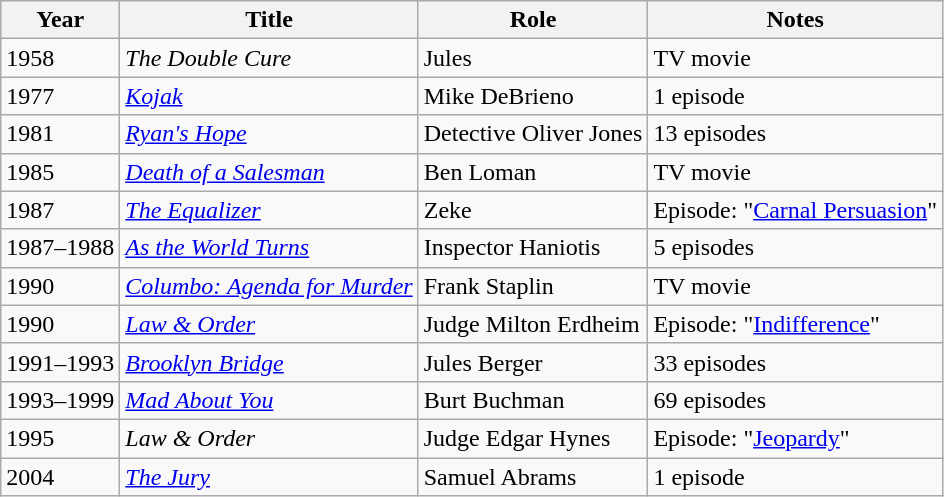<table class="wikitable sortable">
<tr>
<th>Year</th>
<th>Title</th>
<th>Role</th>
<th>Notes</th>
</tr>
<tr>
<td>1958</td>
<td><em>The Double Cure</em></td>
<td>Jules</td>
<td>TV movie</td>
</tr>
<tr>
<td>1977</td>
<td><em><a href='#'>Kojak</a></em></td>
<td>Mike DeBrieno</td>
<td>1 episode</td>
</tr>
<tr>
<td>1981</td>
<td><em><a href='#'>Ryan's Hope</a></em></td>
<td>Detective Oliver Jones</td>
<td>13 episodes</td>
</tr>
<tr>
<td>1985</td>
<td><em><a href='#'>Death of a Salesman</a></em></td>
<td>Ben Loman</td>
<td>TV movie</td>
</tr>
<tr>
<td>1987</td>
<td><em><a href='#'>The Equalizer</a></em></td>
<td>Zeke</td>
<td>Episode: "<a href='#'>Carnal Persuasion</a>"</td>
</tr>
<tr>
<td>1987–1988</td>
<td><em><a href='#'>As the World Turns</a></em></td>
<td>Inspector Haniotis</td>
<td>5 episodes</td>
</tr>
<tr>
<td>1990</td>
<td><em><a href='#'>Columbo: Agenda for Murder</a></em></td>
<td>Frank Staplin</td>
<td>TV movie</td>
</tr>
<tr>
<td>1990</td>
<td><em><a href='#'>Law & Order</a></em></td>
<td>Judge Milton Erdheim</td>
<td>Episode: "<a href='#'>Indifference</a>"</td>
</tr>
<tr>
<td>1991–1993</td>
<td><em><a href='#'>Brooklyn Bridge</a></em></td>
<td>Jules Berger</td>
<td>33 episodes</td>
</tr>
<tr>
<td>1993–1999</td>
<td><em><a href='#'>Mad About You</a></em></td>
<td>Burt Buchman</td>
<td>69 episodes</td>
</tr>
<tr>
<td>1995</td>
<td><em>Law & Order</em></td>
<td>Judge Edgar Hynes</td>
<td>Episode: "<a href='#'>Jeopardy</a>"</td>
</tr>
<tr>
<td>2004</td>
<td><em><a href='#'>The Jury</a></em></td>
<td>Samuel Abrams</td>
<td>1 episode</td>
</tr>
</table>
